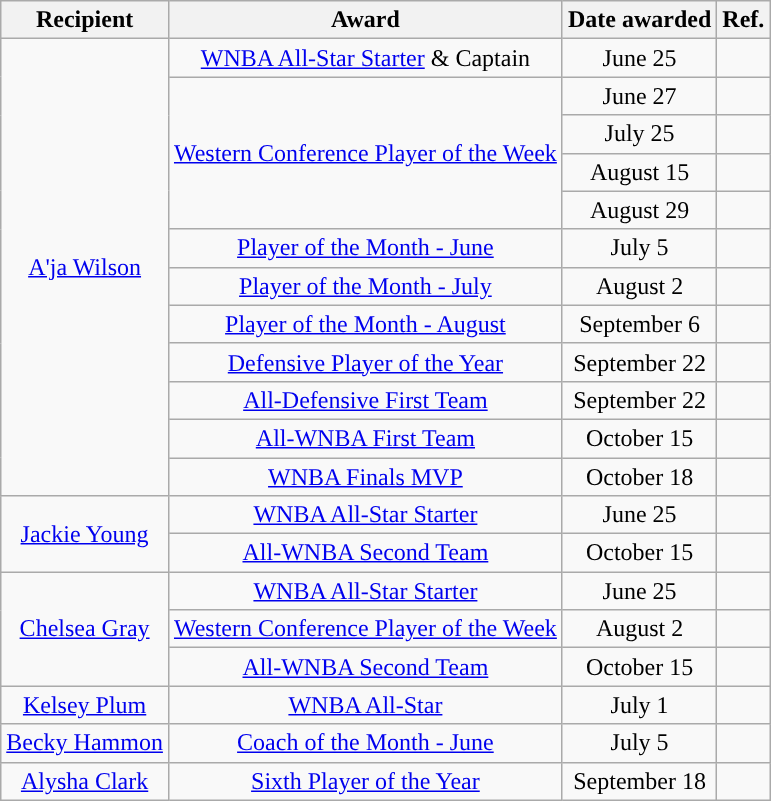<table class="wikitable sortable sortable" style="text-align: center">
<tr>
<th>Recipient</th>
<th>Award</th>
<th>Date awarded</th>
<th>Ref.</th>
</tr>
<tr>
<td rowspan=12><a href='#'>A'ja Wilson</a></td>
<td><a href='#'>WNBA All-Star Starter</a> & Captain</td>
<td>June 25</td>
<td></td>
</tr>
<tr>
<td rowspan=4><a href='#'>Western Conference Player of the Week</a></td>
<td>June 27</td>
<td></td>
</tr>
<tr>
<td>July 25</td>
<td></td>
</tr>
<tr>
<td>August 15</td>
<td></td>
</tr>
<tr>
<td>August 29</td>
<td></td>
</tr>
<tr>
<td><a href='#'>Player of the Month - June</a></td>
<td>July 5</td>
<td></td>
</tr>
<tr>
<td><a href='#'>Player of the Month - July</a></td>
<td>August 2</td>
<td></td>
</tr>
<tr>
<td><a href='#'>Player of the Month - August</a></td>
<td>September 6</td>
<td></td>
</tr>
<tr>
<td><a href='#'>Defensive Player of the Year</a></td>
<td>September 22</td>
<td></td>
</tr>
<tr>
<td><a href='#'>All-Defensive First Team</a></td>
<td>September 22</td>
<td></td>
</tr>
<tr>
<td><a href='#'>All-WNBA First Team</a></td>
<td>October 15</td>
<td></td>
</tr>
<tr>
<td><a href='#'>WNBA Finals MVP</a></td>
<td>October 18</td>
<td></td>
</tr>
<tr>
<td rowspan=2><a href='#'>Jackie Young</a></td>
<td><a href='#'>WNBA All-Star Starter</a></td>
<td>June 25</td>
<td></td>
</tr>
<tr>
<td><a href='#'>All-WNBA Second Team</a></td>
<td>October 15</td>
<td></td>
</tr>
<tr>
<td rowspan=3><a href='#'>Chelsea Gray</a></td>
<td><a href='#'>WNBA All-Star Starter</a></td>
<td>June 25</td>
<td></td>
</tr>
<tr>
<td><a href='#'>Western Conference Player of the Week</a></td>
<td>August 2</td>
<td></td>
</tr>
<tr>
<td><a href='#'>All-WNBA Second Team</a></td>
<td>October 15</td>
<td></td>
</tr>
<tr>
<td><a href='#'>Kelsey Plum</a></td>
<td><a href='#'>WNBA All-Star</a></td>
<td>July 1</td>
<td></td>
</tr>
<tr>
<td><a href='#'>Becky Hammon</a></td>
<td><a href='#'>Coach of the Month - June</a></td>
<td>July 5</td>
<td></td>
</tr>
<tr>
<td><a href='#'>Alysha Clark</a></td>
<td><a href='#'>Sixth Player of the Year</a></td>
<td>September 18</td>
<td></td>
</tr>
</table>
